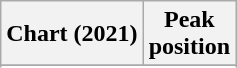<table class="wikitable sortable plainrowheaders" style="text-align:center">
<tr>
<th scope="col">Chart (2021)</th>
<th scope="col">Peak<br>position</th>
</tr>
<tr>
</tr>
<tr>
</tr>
<tr>
</tr>
<tr>
</tr>
</table>
